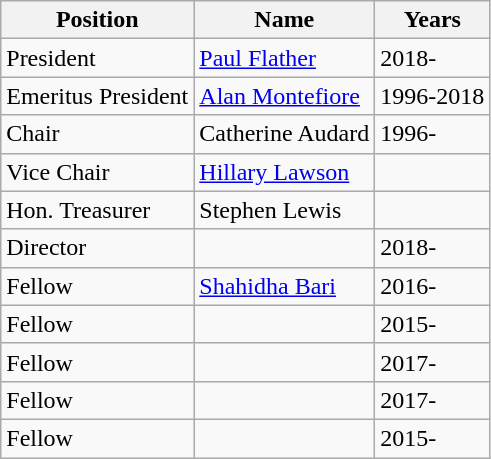<table class="wikitable">
<tr>
<th>Position</th>
<th>Name</th>
<th>Years</th>
</tr>
<tr>
<td>President</td>
<td><a href='#'>Paul Flather</a></td>
<td>2018-</td>
</tr>
<tr>
<td>Emeritus President</td>
<td><a href='#'>Alan Montefiore</a></td>
<td>1996-2018</td>
</tr>
<tr>
<td>Chair</td>
<td>Catherine Audard</td>
<td>1996-</td>
</tr>
<tr>
<td>Vice Chair</td>
<td><a href='#'>Hillary Lawson</a></td>
<td></td>
</tr>
<tr>
<td>Hon. Treasurer</td>
<td>Stephen Lewis</td>
<td></td>
</tr>
<tr>
<td>Director</td>
<td></td>
<td>2018-</td>
</tr>
<tr>
<td>Fellow</td>
<td><a href='#'>Shahidha Bari</a></td>
<td>2016-</td>
</tr>
<tr>
<td>Fellow</td>
<td></td>
<td>2015-</td>
</tr>
<tr>
<td>Fellow</td>
<td></td>
<td>2017-</td>
</tr>
<tr>
<td>Fellow</td>
<td></td>
<td>2017-</td>
</tr>
<tr>
<td>Fellow</td>
<td></td>
<td>2015-</td>
</tr>
</table>
